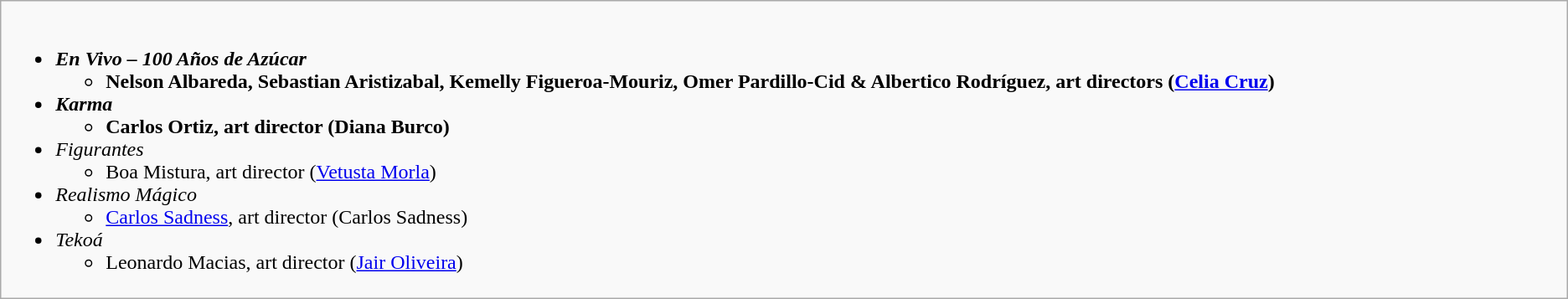<table class="wikitable">
<tr>
<td style="vertical-align:top;" width="50%"><br><ul><li><strong><em>En Vivo – 100 Años de Azúcar</em></strong><ul><li><strong>Nelson Albareda, Sebastian Aristizabal, Kemelly Figueroa-Mouriz, Omer Pardillo-Cid & Albertico Rodríguez, art directors (<a href='#'>Celia Cruz</a>)</strong></li></ul></li><li><strong><em>Karma</em></strong><ul><li><strong>Carlos Ortiz, art director (Diana Burco)</strong></li></ul></li><li><em>Figurantes</em><ul><li>Boa Mistura, art director (<a href='#'>Vetusta Morla</a>)</li></ul></li><li><em>Realismo Mágico</em><ul><li><a href='#'>Carlos Sadness</a>, art director (Carlos Sadness)</li></ul></li><li><em>Tekoá</em><ul><li>Leonardo Macias, art director (<a href='#'>Jair Oliveira</a>)</li></ul></li></ul></td>
</tr>
</table>
